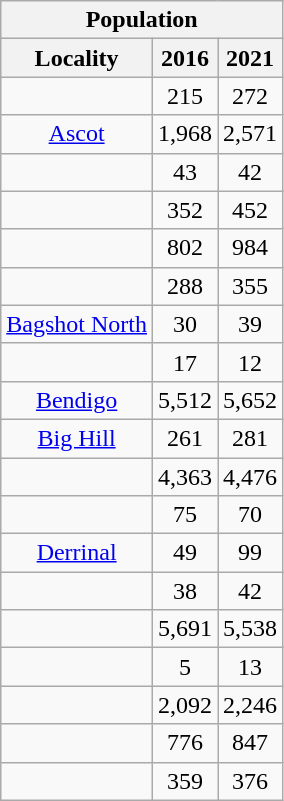<table class="wikitable" style="text-align:center;">
<tr>
<th colspan="3" style="text-align:center; font-weight:bold">Population</th>
</tr>
<tr>
<th style="text-align:center; background:  font-weight:bold">Locality</th>
<th style="text-align:center; background:  font-weight:bold"><strong>2016</strong></th>
<th style="text-align:center; background:  font-weight:bold"><strong>2021</strong></th>
</tr>
<tr>
<td></td>
<td>215</td>
<td>272</td>
</tr>
<tr>
<td><a href='#'>Ascot</a></td>
<td>1,968</td>
<td>2,571</td>
</tr>
<tr>
<td></td>
<td>43</td>
<td>42</td>
</tr>
<tr>
<td></td>
<td>352</td>
<td>452</td>
</tr>
<tr>
<td></td>
<td>802</td>
<td>984</td>
</tr>
<tr>
<td></td>
<td>288</td>
<td>355</td>
</tr>
<tr>
<td><a href='#'>Bagshot North</a></td>
<td>30</td>
<td>39</td>
</tr>
<tr>
<td></td>
<td>17</td>
<td>12</td>
</tr>
<tr>
<td><a href='#'>Bendigo</a></td>
<td>5,512</td>
<td>5,652</td>
</tr>
<tr>
<td><a href='#'>Big Hill</a></td>
<td>261</td>
<td>281</td>
</tr>
<tr>
<td></td>
<td>4,363</td>
<td>4,476</td>
</tr>
<tr>
<td></td>
<td>75</td>
<td>70</td>
</tr>
<tr>
<td><a href='#'>Derrinal</a></td>
<td>49</td>
<td>99</td>
</tr>
<tr>
<td></td>
<td>38</td>
<td>42</td>
</tr>
<tr>
<td></td>
<td>5,691</td>
<td>5,538</td>
</tr>
<tr>
<td></td>
<td>5</td>
<td>13</td>
</tr>
<tr>
<td></td>
<td>2,092</td>
<td>2,246</td>
</tr>
<tr>
<td></td>
<td>776</td>
<td>847</td>
</tr>
<tr>
<td></td>
<td>359</td>
<td>376</td>
</tr>
</table>
